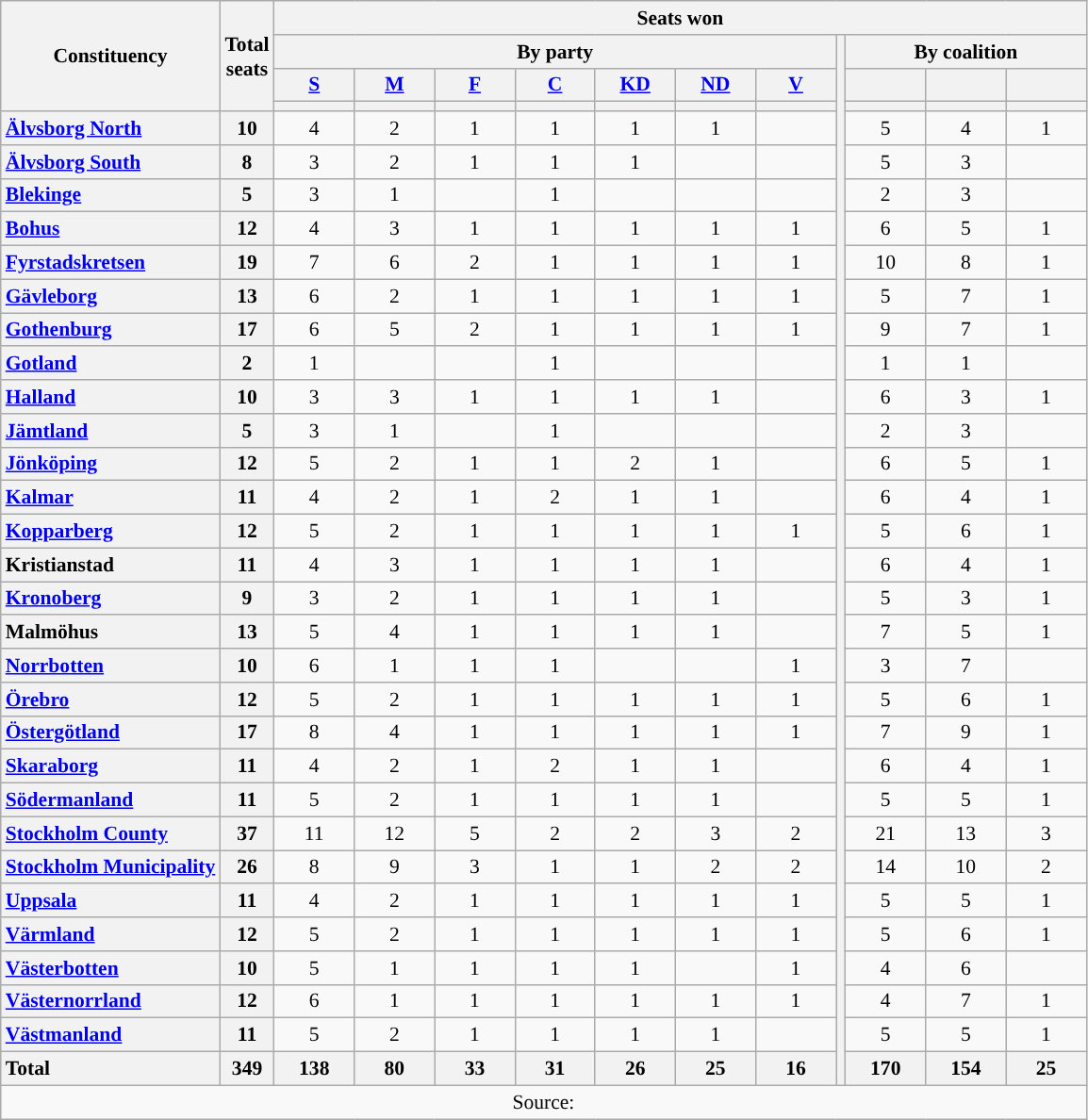<table class="wikitable" style="text-align:center; font-size: 0.9em;">
<tr>
<th rowspan="4">Constituency</th>
<th rowspan="4">Total<br>seats</th>
<th colspan="11">Seats won</th>
</tr>
<tr>
<th colspan="7">By party</th>
<th rowspan="32"></th>
<th colspan="3">By coalition</th>
</tr>
<tr>
<th class="unsortable" style="width:50px;"><a href='#'>S</a></th>
<th class="unsortable" style="width:50px;"><a href='#'>M</a></th>
<th class="unsortable" style="width:50px;"><a href='#'>F</a></th>
<th class="unsortable" style="width:50px;"><a href='#'>C</a></th>
<th class="unsortable" style="width:50px;"><a href='#'>KD</a></th>
<th class="unsortable" style="width:50px;"><a href='#'>ND</a></th>
<th class="unsortable" style="width:50px;"><a href='#'>V</a></th>
<th class="unsortable" style="width:50px;"></th>
<th class="unsortable" style="width:50px;"></th>
<th class="unsortable" style="width:50px;"></th>
</tr>
<tr>
<th style="background:"></th>
<th style="background:"></th>
<th style="background:"></th>
<th style="background:"></th>
<th style="background:"></th>
<th style="background:"></th>
<th style="background:"></th>
<th style="background:"></th>
<th style="background:"></th>
<th></th>
</tr>
<tr>
<th style="text-align: left;"><a href='#'>Älvsborg North</a></th>
<th>10</th>
<td>4</td>
<td>2</td>
<td>1</td>
<td>1</td>
<td>1</td>
<td>1</td>
<td></td>
<td>5</td>
<td>4</td>
<td>1</td>
</tr>
<tr>
<th style="text-align: left;"><a href='#'>Älvsborg South</a></th>
<th>8</th>
<td>3</td>
<td>2</td>
<td>1</td>
<td>1</td>
<td>1</td>
<td></td>
<td></td>
<td>5</td>
<td>3</td>
<td></td>
</tr>
<tr>
<th style="text-align: left;"><a href='#'>Blekinge</a></th>
<th>5</th>
<td>3</td>
<td>1</td>
<td></td>
<td>1</td>
<td></td>
<td></td>
<td></td>
<td>2</td>
<td>3</td>
<td></td>
</tr>
<tr>
<th style="text-align: left;"><a href='#'>Bohus</a></th>
<th>12</th>
<td>4</td>
<td>3</td>
<td>1</td>
<td>1</td>
<td>1</td>
<td>1</td>
<td>1</td>
<td>6</td>
<td>5</td>
<td>1</td>
</tr>
<tr>
<th style="text-align: left;"><a href='#'>Fyrstadskretsen</a></th>
<th>19</th>
<td>7</td>
<td>6</td>
<td>2</td>
<td>1</td>
<td>1</td>
<td>1</td>
<td>1</td>
<td>10</td>
<td>8</td>
<td>1</td>
</tr>
<tr>
<th style="text-align: left;"><a href='#'>Gävleborg</a></th>
<th>13</th>
<td>6</td>
<td>2</td>
<td>1</td>
<td>1</td>
<td>1</td>
<td>1</td>
<td>1</td>
<td>5</td>
<td>7</td>
<td>1</td>
</tr>
<tr>
<th style="text-align: left;"><a href='#'>Gothenburg</a></th>
<th>17</th>
<td>6</td>
<td>5</td>
<td>2</td>
<td>1</td>
<td>1</td>
<td>1</td>
<td>1</td>
<td>9</td>
<td>7</td>
<td>1</td>
</tr>
<tr>
<th style="text-align: left;"><a href='#'>Gotland</a></th>
<th>2</th>
<td>1</td>
<td></td>
<td></td>
<td>1</td>
<td></td>
<td></td>
<td></td>
<td>1</td>
<td>1</td>
<td></td>
</tr>
<tr>
<th style="text-align: left;"><a href='#'>Halland</a></th>
<th>10</th>
<td>3</td>
<td>3</td>
<td>1</td>
<td>1</td>
<td>1</td>
<td>1</td>
<td></td>
<td>6</td>
<td>3</td>
<td>1</td>
</tr>
<tr>
<th style="text-align: left;"><a href='#'>Jämtland</a></th>
<th>5</th>
<td>3</td>
<td>1</td>
<td></td>
<td>1</td>
<td></td>
<td></td>
<td></td>
<td>2</td>
<td>3</td>
<td></td>
</tr>
<tr>
<th style="text-align: left;"><a href='#'>Jönköping</a></th>
<th>12</th>
<td>5</td>
<td>2</td>
<td>1</td>
<td>1</td>
<td>2</td>
<td>1</td>
<td></td>
<td>6</td>
<td>5</td>
<td>1</td>
</tr>
<tr>
<th style="text-align: left;"><a href='#'>Kalmar</a></th>
<th>11</th>
<td>4</td>
<td>2</td>
<td>1</td>
<td>2</td>
<td>1</td>
<td>1</td>
<td></td>
<td>6</td>
<td>4</td>
<td>1</td>
</tr>
<tr>
<th style="text-align: left;"><a href='#'>Kopparberg</a></th>
<th>12</th>
<td>5</td>
<td>2</td>
<td>1</td>
<td>1</td>
<td>1</td>
<td>1</td>
<td>1</td>
<td>5</td>
<td>6</td>
<td>1</td>
</tr>
<tr>
<th style="text-align: left;">Kristianstad</th>
<th>11</th>
<td>4</td>
<td>3</td>
<td>1</td>
<td>1</td>
<td>1</td>
<td>1</td>
<td></td>
<td>6</td>
<td>4</td>
<td>1</td>
</tr>
<tr>
<th style="text-align: left;"><a href='#'>Kronoberg</a></th>
<th>9</th>
<td>3</td>
<td>2</td>
<td>1</td>
<td>1</td>
<td>1</td>
<td>1</td>
<td></td>
<td>5</td>
<td>3</td>
<td>1</td>
</tr>
<tr>
<th style="text-align: left;">Malmöhus</th>
<th>13</th>
<td>5</td>
<td>4</td>
<td>1</td>
<td>1</td>
<td>1</td>
<td>1</td>
<td></td>
<td>7</td>
<td>5</td>
<td>1</td>
</tr>
<tr>
<th style="text-align: left;"><a href='#'>Norrbotten</a></th>
<th>10</th>
<td>6</td>
<td>1</td>
<td>1</td>
<td>1</td>
<td></td>
<td></td>
<td>1</td>
<td>3</td>
<td>7</td>
<td></td>
</tr>
<tr>
<th style="text-align: left;"><a href='#'>Örebro</a></th>
<th>12</th>
<td>5</td>
<td>2</td>
<td>1</td>
<td>1</td>
<td>1</td>
<td>1</td>
<td>1</td>
<td>5</td>
<td>6</td>
<td>1</td>
</tr>
<tr>
<th style="text-align: left;"><a href='#'>Östergötland</a></th>
<th>17</th>
<td>8</td>
<td>4</td>
<td>1</td>
<td>1</td>
<td>1</td>
<td>1</td>
<td>1</td>
<td>7</td>
<td>9</td>
<td>1</td>
</tr>
<tr>
<th style="text-align: left;"><a href='#'>Skaraborg</a></th>
<th>11</th>
<td>4</td>
<td>2</td>
<td>1</td>
<td>2</td>
<td>1</td>
<td>1</td>
<td></td>
<td>6</td>
<td>4</td>
<td>1</td>
</tr>
<tr>
<th style="text-align: left;"><a href='#'>Södermanland</a></th>
<th>11</th>
<td>5</td>
<td>2</td>
<td>1</td>
<td>1</td>
<td>1</td>
<td>1</td>
<td></td>
<td>5</td>
<td>5</td>
<td>1</td>
</tr>
<tr>
<th style="text-align: left;"><a href='#'>Stockholm County</a></th>
<th>37</th>
<td>11</td>
<td>12</td>
<td>5</td>
<td>2</td>
<td>2</td>
<td>3</td>
<td>2</td>
<td>21</td>
<td>13</td>
<td>3</td>
</tr>
<tr>
<th style="text-align: left;"><a href='#'>Stockholm Municipality</a></th>
<th>26</th>
<td>8</td>
<td>9</td>
<td>3</td>
<td>1</td>
<td>1</td>
<td>2</td>
<td>2</td>
<td>14</td>
<td>10</td>
<td>2</td>
</tr>
<tr>
<th style="text-align: left;"><a href='#'>Uppsala</a></th>
<th>11</th>
<td>4</td>
<td>2</td>
<td>1</td>
<td>1</td>
<td>1</td>
<td>1</td>
<td>1</td>
<td>5</td>
<td>5</td>
<td>1</td>
</tr>
<tr>
<th style="text-align: left;"><a href='#'>Värmland</a></th>
<th>12</th>
<td>5</td>
<td>2</td>
<td>1</td>
<td>1</td>
<td>1</td>
<td>1</td>
<td>1</td>
<td>5</td>
<td>6</td>
<td>1</td>
</tr>
<tr>
<th style="text-align: left;"><a href='#'>Västerbotten</a></th>
<th>10</th>
<td>5</td>
<td>1</td>
<td>1</td>
<td>1</td>
<td>1</td>
<td></td>
<td>1</td>
<td>4</td>
<td>6</td>
<td></td>
</tr>
<tr>
<th style="text-align: left;"><a href='#'>Västernorrland</a></th>
<th>12</th>
<td>6</td>
<td>1</td>
<td>1</td>
<td>1</td>
<td>1</td>
<td>1</td>
<td>1</td>
<td>4</td>
<td>7</td>
<td>1</td>
</tr>
<tr>
<th style="text-align: left;"><a href='#'>Västmanland</a></th>
<th>11</th>
<td>5</td>
<td>2</td>
<td>1</td>
<td>1</td>
<td>1</td>
<td>1</td>
<td></td>
<td>5</td>
<td>5</td>
<td>1</td>
</tr>
<tr>
<th style="text-align: left;">Total</th>
<th>349</th>
<th>138</th>
<th>80</th>
<th>33</th>
<th>31</th>
<th>26</th>
<th>25</th>
<th>16</th>
<th>170</th>
<th>154</th>
<th>25</th>
</tr>
<tr>
<td colspan="13">Source: </td>
</tr>
</table>
